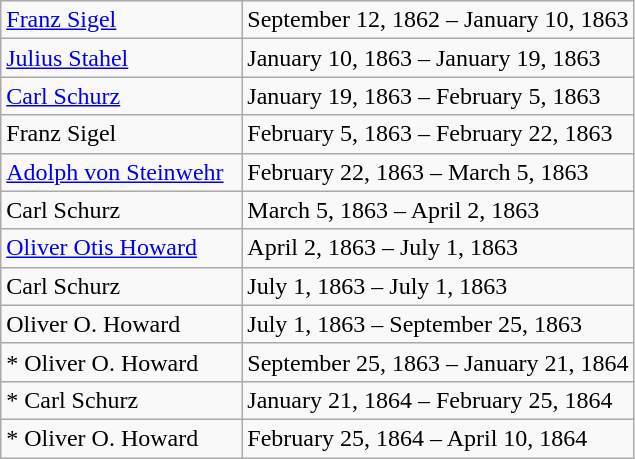<table class="wikitable">
<tr>
<td><a href='#'>Franz Sigel</a>                    </td>
<td>September 12, 1862 – January 10, 1863</td>
</tr>
<tr>
<td><a href='#'>Julius Stahel</a></td>
<td>January 10, 1863 – January 19, 1863</td>
</tr>
<tr>
<td><a href='#'>Carl Schurz</a></td>
<td>January 19, 1863 – February 5, 1863</td>
</tr>
<tr>
<td>Franz Sigel</td>
<td>February 5, 1863 – February 22, 1863</td>
</tr>
<tr>
<td><a href='#'>Adolph von Steinwehr</a></td>
<td>February 22, 1863 – March 5, 1863</td>
</tr>
<tr>
<td>Carl Schurz</td>
<td>March 5, 1863 – April 2, 1863</td>
</tr>
<tr>
<td><a href='#'>Oliver Otis Howard</a></td>
<td>April 2, 1863 – July 1, 1863</td>
</tr>
<tr>
<td>Carl Schurz</td>
<td>July 1, 1863 – July 1, 1863</td>
</tr>
<tr>
<td>Oliver O. Howard</td>
<td>July 1, 1863 – September 25, 1863</td>
</tr>
<tr>
<td>* Oliver O. Howard</td>
<td>September 25, 1863 – January 21, 1864</td>
</tr>
<tr>
<td>* Carl Schurz</td>
<td>January 21, 1864 – February 25, 1864</td>
</tr>
<tr>
<td>* Oliver O. Howard</td>
<td>February 25, 1864 – April 10, 1864</td>
</tr>
</table>
